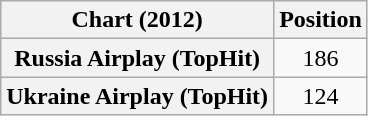<table class="wikitable sortable plainrowheaders" style="text-align:center;">
<tr>
<th scope="col">Chart (2012)</th>
<th scope="col">Position</th>
</tr>
<tr>
<th scope="row">Russia Airplay (TopHit)</th>
<td>186</td>
</tr>
<tr>
<th scope="row">Ukraine Airplay (TopHit)</th>
<td>124</td>
</tr>
</table>
